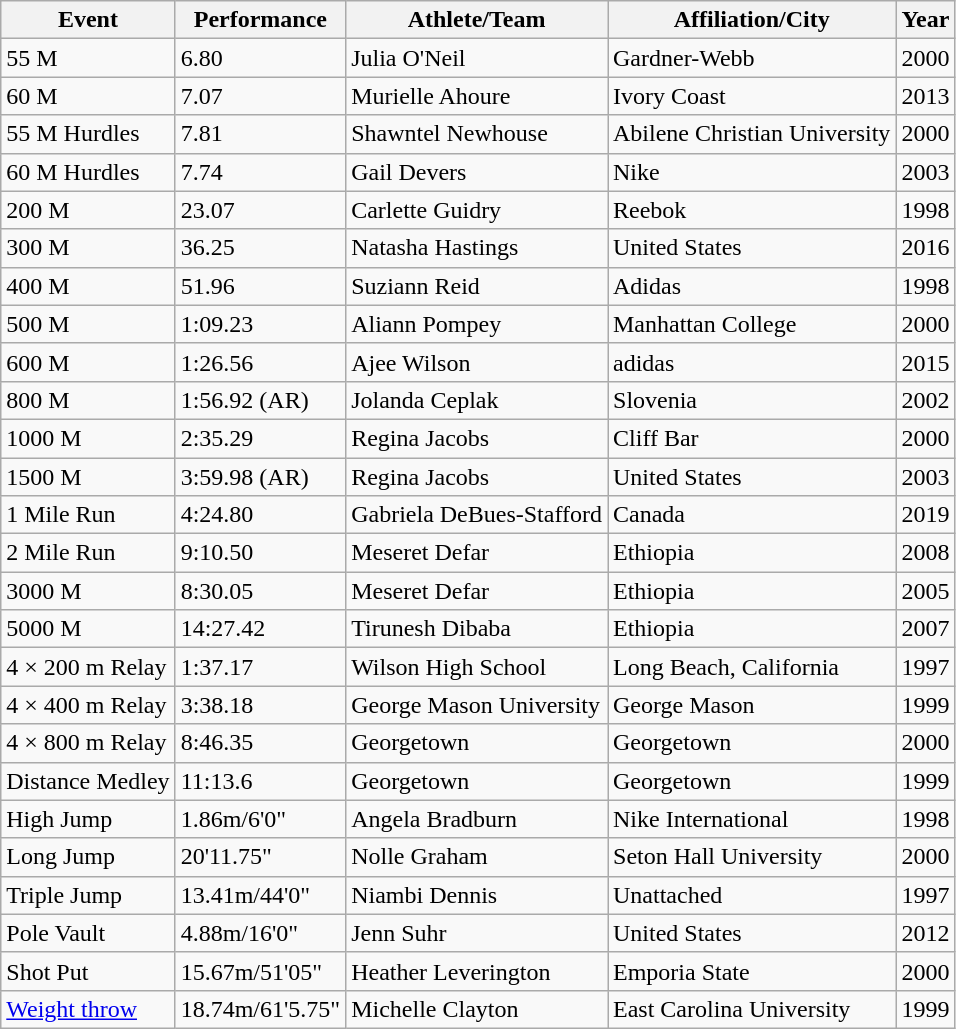<table class="wikitable">
<tr>
<th>Event</th>
<th>Performance</th>
<th>Athlete/Team</th>
<th>Affiliation/City</th>
<th>Year</th>
</tr>
<tr>
<td>55 M</td>
<td>6.80</td>
<td>Julia O'Neil</td>
<td>Gardner-Webb</td>
<td>2000</td>
</tr>
<tr>
<td>60 M</td>
<td>7.07</td>
<td>Murielle Ahoure</td>
<td>Ivory Coast</td>
<td>2013</td>
</tr>
<tr>
<td>55 M Hurdles</td>
<td>7.81</td>
<td>Shawntel Newhouse</td>
<td>Abilene Christian University</td>
<td>2000</td>
</tr>
<tr>
<td>60 M Hurdles</td>
<td>7.74</td>
<td>Gail Devers</td>
<td>Nike</td>
<td>2003</td>
</tr>
<tr>
<td>200 M</td>
<td>23.07</td>
<td>Carlette Guidry</td>
<td>Reebok</td>
<td>1998</td>
</tr>
<tr>
<td>300 M</td>
<td>36.25</td>
<td>Natasha Hastings</td>
<td>United States</td>
<td>2016</td>
</tr>
<tr>
<td>400 M</td>
<td>51.96</td>
<td>Suziann Reid</td>
<td>Adidas</td>
<td>1998</td>
</tr>
<tr>
<td>500 M</td>
<td>1:09.23</td>
<td>Aliann Pompey</td>
<td>Manhattan College</td>
<td>2000</td>
</tr>
<tr>
<td>600 M</td>
<td>1:26.56</td>
<td>Ajee Wilson</td>
<td>adidas</td>
<td>2015</td>
</tr>
<tr>
<td>800 M</td>
<td>1:56.92 (AR)</td>
<td>Jolanda Ceplak</td>
<td>Slovenia</td>
<td>2002</td>
</tr>
<tr>
<td>1000 M</td>
<td>2:35.29</td>
<td>Regina Jacobs</td>
<td>Cliff Bar</td>
<td>2000</td>
</tr>
<tr>
<td>1500 M</td>
<td>3:59.98 (AR)</td>
<td>Regina Jacobs</td>
<td>United States</td>
<td>2003</td>
</tr>
<tr>
<td>1 Mile Run</td>
<td>4:24.80</td>
<td>Gabriela DeBues-Stafford</td>
<td>Canada</td>
<td>2019</td>
</tr>
<tr>
<td>2 Mile Run</td>
<td>9:10.50</td>
<td>Meseret Defar</td>
<td>Ethiopia</td>
<td>2008</td>
</tr>
<tr>
<td>3000 M</td>
<td>8:30.05</td>
<td>Meseret Defar</td>
<td>Ethiopia</td>
<td>2005</td>
</tr>
<tr>
<td>5000 M</td>
<td>14:27.42</td>
<td>Tirunesh Dibaba</td>
<td>Ethiopia</td>
<td>2007</td>
</tr>
<tr>
<td>4 × 200 m Relay</td>
<td>1:37.17</td>
<td>Wilson High School</td>
<td>Long Beach, California</td>
<td>1997</td>
</tr>
<tr>
<td>4 × 400 m Relay</td>
<td>3:38.18</td>
<td>George Mason University</td>
<td>George Mason</td>
<td>1999</td>
</tr>
<tr>
<td>4 × 800 m Relay</td>
<td>8:46.35</td>
<td>Georgetown</td>
<td>Georgetown</td>
<td>2000</td>
</tr>
<tr>
<td>Distance Medley</td>
<td>11:13.6</td>
<td>Georgetown</td>
<td>Georgetown</td>
<td>1999</td>
</tr>
<tr>
<td>High Jump</td>
<td>1.86m/6'0"</td>
<td>Angela Bradburn</td>
<td>Nike International</td>
<td>1998</td>
</tr>
<tr>
<td>Long Jump</td>
<td>20'11.75"</td>
<td>Nolle Graham</td>
<td>Seton Hall University</td>
<td>2000</td>
</tr>
<tr>
<td>Triple Jump</td>
<td>13.41m/44'0"</td>
<td>Niambi Dennis</td>
<td>Unattached</td>
<td>1997</td>
</tr>
<tr>
<td>Pole Vault</td>
<td>4.88m/16'0"</td>
<td>Jenn Suhr</td>
<td>United States</td>
<td>2012</td>
</tr>
<tr>
<td>Shot Put</td>
<td>15.67m/51'05"</td>
<td>Heather Leverington</td>
<td>Emporia State</td>
<td>2000</td>
</tr>
<tr>
<td><a href='#'>Weight throw</a></td>
<td>18.74m/61'5.75"</td>
<td>Michelle Clayton</td>
<td>East Carolina University</td>
<td>1999</td>
</tr>
</table>
